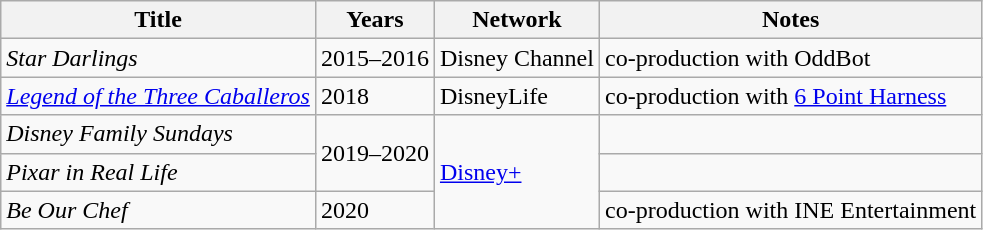<table class="wikitable sortable">
<tr>
<th>Title</th>
<th>Years</th>
<th>Network</th>
<th>Notes</th>
</tr>
<tr>
<td><em>Star Darlings</em></td>
<td>2015–2016</td>
<td>Disney Channel</td>
<td>co-production with OddBot</td>
</tr>
<tr>
<td><em><a href='#'>Legend of the Three Caballeros</a></em></td>
<td>2018</td>
<td>DisneyLife</td>
<td>co-production with <a href='#'>6 Point Harness</a></td>
</tr>
<tr>
<td><em>Disney Family Sundays</em></td>
<td rowspan="2">2019–2020</td>
<td rowspan="3"><a href='#'>Disney+</a></td>
<td></td>
</tr>
<tr>
<td><em>Pixar in Real Life</em></td>
<td></td>
</tr>
<tr>
<td><em>Be Our Chef</em></td>
<td>2020</td>
<td>co-production with INE Entertainment</td>
</tr>
</table>
